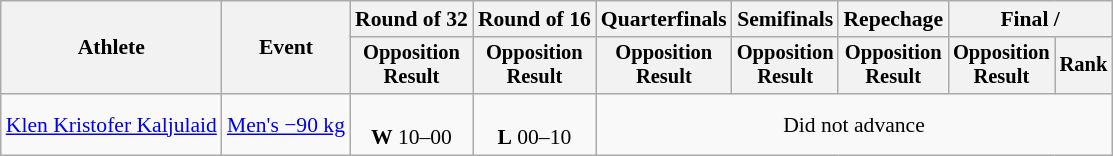<table class="wikitable" style="font-size:90%">
<tr>
<th rowspan="2">Athlete</th>
<th rowspan="2">Event</th>
<th>Round of 32</th>
<th>Round of 16</th>
<th>Quarterfinals</th>
<th>Semifinals</th>
<th>Repechage</th>
<th colspan=2>Final / </th>
</tr>
<tr style="font-size:95%">
<th>Opposition<br>Result</th>
<th>Opposition<br>Result</th>
<th>Opposition<br>Result</th>
<th>Opposition<br>Result</th>
<th>Opposition<br>Result</th>
<th>Opposition<br>Result</th>
<th>Rank</th>
</tr>
<tr align=center>
<td align=left><a href='#'>Klen Kristofer Kaljulaid</a></td>
<td align=left><a href='#'>Men's −90 kg</a></td>
<td><br><strong>W</strong> 10–00</td>
<td><br><strong>L</strong> 00–10</td>
<td colspan=5>Did not advance</td>
</tr>
</table>
